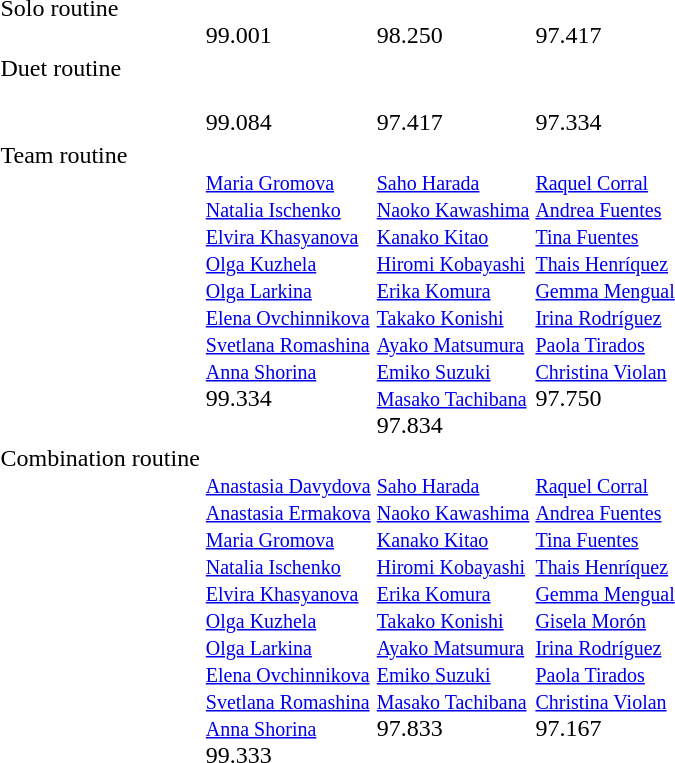<table>
<tr valign="top">
<td>Solo routine<br><div></div></td>
<td> <br>99.001</td>
<td> <br>98.250</td>
<td> <br>97.417</td>
</tr>
<tr valign="top">
<td>Duet routine<br><div></div></td>
<td> <br> <br> 99.084</td>
<td><br> <br> 97.417</td>
<td><br> <br> 97.334</td>
</tr>
<tr valign="top">
<td>Team routine<br><div></div></td>
<td><br><small><a href='#'>Maria Gromova</a><br><a href='#'>Natalia Ischenko</a><br><a href='#'>Elvira Khasyanova</a><br><a href='#'>Olga Kuzhela</a><br><a href='#'>Olga Larkina</a><br><a href='#'>Elena Ovchinnikova</a><br><a href='#'>Svetlana Romashina</a><br><a href='#'>Anna Shorina</a></small><br> 99.334</td>
<td><br><small><a href='#'>Saho Harada</a> <br> <a href='#'>Naoko Kawashima</a> <br> <a href='#'>Kanako Kitao</a> <br> <a href='#'>Hiromi Kobayashi</a> <br> <a href='#'>Erika Komura</a> <br> <a href='#'>Takako Konishi</a> <br> <a href='#'>Ayako Matsumura</a> <br> <a href='#'>Emiko Suzuki</a> <br> <a href='#'>Masako Tachibana</a></small> <br>97.834</td>
<td><br><small><a href='#'>Raquel Corral</a> <br> <a href='#'>Andrea Fuentes</a> <br> <a href='#'>Tina Fuentes</a> <br> <a href='#'>Thais Henríquez</a> <br> <a href='#'>Gemma Mengual</a> <br> <a href='#'>Irina Rodríguez</a> <br> <a href='#'>Paola Tirados</a> <br> <a href='#'>Christina Violan</a></small> <br> 97.750</td>
</tr>
<tr valign="top">
<td>Combination routine<br><div></div></td>
<td><br><small><a href='#'>Anastasia Davydova</a><br><a href='#'>Anastasia Ermakova</a><br><a href='#'>Maria Gromova</a><br><a href='#'>Natalia Ischenko</a><br><a href='#'>Elvira Khasyanova</a><br><a href='#'>Olga Kuzhela</a><br><a href='#'>Olga Larkina</a><br><a href='#'>Elena Ovchinnikova</a><br><a href='#'>Svetlana Romashina</a><br><a href='#'>Anna Shorina</a></small><br> 99.333</td>
<td><br><small><a href='#'>Saho Harada</a> <br> <a href='#'>Naoko Kawashima</a> <br> <a href='#'>Kanako Kitao</a> <br> <a href='#'>Hiromi Kobayashi</a> <br> <a href='#'>Erika Komura</a> <br> <a href='#'>Takako Konishi</a> <br> <a href='#'>Ayako Matsumura</a> <br> <a href='#'>Emiko Suzuki</a> <br> <a href='#'>Masako Tachibana</a></small> <br>97.833</td>
<td><br><small><a href='#'>Raquel Corral</a> <br> <a href='#'>Andrea Fuentes</a> <br> <a href='#'>Tina Fuentes</a> <br> <a href='#'>Thais Henríquez</a> <br> <a href='#'>Gemma Mengual</a> <br> <a href='#'>Gisela Morón</a> <br> <a href='#'>Irina Rodríguez</a> <br> <a href='#'>Paola Tirados</a> <br> <a href='#'>Christina Violan</a></small> <br> 97.167</td>
</tr>
</table>
